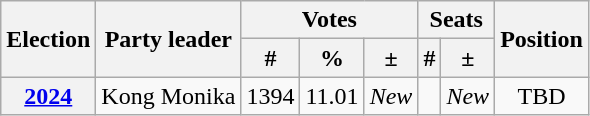<table class="wikitable" style="text-align:center">
<tr>
<th rowspan="2">Election</th>
<th rowspan="2">Party leader</th>
<th colspan="3">Votes</th>
<th colspan="2">Seats</th>
<th rowspan="2">Position</th>
</tr>
<tr>
<th>#</th>
<th>%</th>
<th>±</th>
<th>#</th>
<th>±</th>
</tr>
<tr>
<th><a href='#'>2024</a></th>
<td>Kong Monika</td>
<td>1394</td>
<td>11.01</td>
<td><em>New</em></td>
<td></td>
<td><em>New</em></td>
<td>TBD</td>
</tr>
</table>
